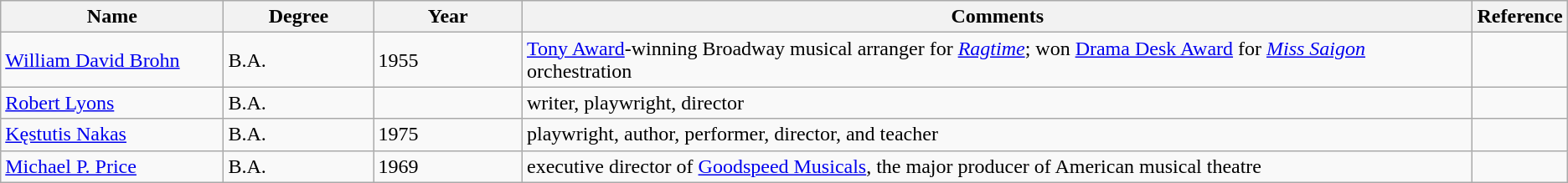<table class="wikitable sortable">
<tr>
<th style="width:15%;">Name</th>
<th style="width:10%;">Degree</th>
<th style="width:10%;">Year</th>
<th style="width:65%;">Comments</th>
<th style="width:5%;">Reference</th>
</tr>
<tr>
<td><a href='#'>William David Brohn</a></td>
<td>B.A.</td>
<td>1955</td>
<td><a href='#'>Tony Award</a>-winning Broadway musical arranger for <em><a href='#'>Ragtime</a></em>; won <a href='#'>Drama Desk Award</a> for <em><a href='#'>Miss Saigon</a></em> orchestration</td>
<td></td>
</tr>
<tr>
<td><a href='#'>Robert Lyons</a></td>
<td>B.A.</td>
<td></td>
<td>writer, playwright, director</td>
<td></td>
</tr>
<tr>
<td><a href='#'>Kęstutis Nakas</a></td>
<td>B.A.</td>
<td>1975</td>
<td>playwright, author, performer, director, and teacher</td>
<td></td>
</tr>
<tr>
<td><a href='#'>Michael P. Price</a></td>
<td>B.A.</td>
<td>1969</td>
<td>executive director of <a href='#'>Goodspeed Musicals</a>, the major producer of American musical theatre</td>
<td></td>
</tr>
</table>
